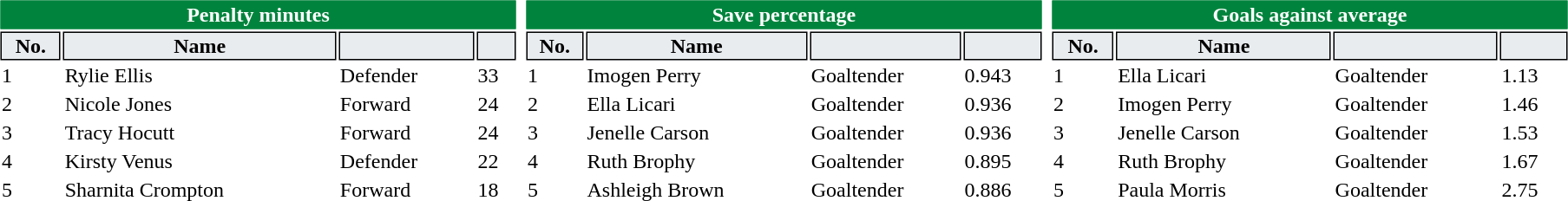<table>
<tr style="vertical-align:top">
<td><br><table class="toccolours" style="width:25em">
<tr>
<th colspan="4" style="background:#00843d;color:white;border:#00843d 1px solid">Penalty minutes</th>
</tr>
<tr>
<th style="background:#e9ecef;color:black;border:#000000 1px solid;">No.</th>
<th style="background:#e9ecef;color:black;border:#000000 1px solid;">Name</th>
<th style="background:#e9ecef;color:black;border:#000000 1px solid;"></th>
<th style="background:#e9ecef;color:black;border:#000000 1px solid;"></th>
</tr>
<tr>
<td>1</td>
<td> Rylie Ellis</td>
<td>Defender</td>
<td>33</td>
</tr>
<tr>
<td>2</td>
<td> Nicole Jones</td>
<td>Forward</td>
<td>24</td>
</tr>
<tr>
<td>3</td>
<td> Tracy Hocutt</td>
<td>Forward</td>
<td>24</td>
</tr>
<tr>
<td>4</td>
<td> Kirsty Venus</td>
<td>Defender</td>
<td>22</td>
</tr>
<tr>
<td>5</td>
<td> Sharnita Crompton</td>
<td>Forward</td>
<td>18</td>
</tr>
</table>
</td>
<td><br><table class="toccolours" style="width:25em">
<tr>
<th colspan="4" style="background:#00843d;color:white;border:#00843d 1px solid">Save percentage</th>
</tr>
<tr>
<th style="background:#e9ecef;color:black;border:#000000 1px solid;">No.</th>
<th style="background:#e9ecef;color:black;border:#000000 1px solid;">Name</th>
<th style="background:#e9ecef;color:black;border:#000000 1px solid;"></th>
<th style="background:#e9ecef;color:black;border:#000000 1px solid;"></th>
</tr>
<tr>
<td>1</td>
<td> Imogen Perry</td>
<td>Goaltender</td>
<td>0.943</td>
</tr>
<tr>
<td>2</td>
<td> Ella Licari</td>
<td>Goaltender</td>
<td>0.936</td>
</tr>
<tr>
<td>3</td>
<td> Jenelle Carson</td>
<td>Goaltender</td>
<td>0.936</td>
</tr>
<tr>
<td>4</td>
<td> Ruth Brophy</td>
<td>Goaltender</td>
<td>0.895</td>
</tr>
<tr>
<td>5</td>
<td> Ashleigh Brown</td>
<td>Goaltender</td>
<td>0.886</td>
</tr>
</table>
</td>
<td><br><table class="toccolours" style="width:25em">
<tr>
<th colspan="4" style="background:#00843d;color:white;border:#00843d 1px solid">Goals against average</th>
</tr>
<tr>
<th style="background:#e9ecef;color:black;border:#000000 1px solid;">No.</th>
<th style="background:#e9ecef;color:black;border:#000000 1px solid;">Name</th>
<th style="background:#e9ecef;color:black;border:#000000 1px solid;"></th>
<th style="background:#e9ecef;color:black;border:#000000 1px solid;"></th>
</tr>
<tr>
<td>1</td>
<td> Ella Licari</td>
<td>Goaltender</td>
<td>1.13</td>
</tr>
<tr>
<td>2</td>
<td> Imogen Perry</td>
<td>Goaltender</td>
<td>1.46</td>
</tr>
<tr>
<td>3</td>
<td> Jenelle Carson</td>
<td>Goaltender</td>
<td>1.53</td>
</tr>
<tr>
<td>4</td>
<td> Ruth Brophy</td>
<td>Goaltender</td>
<td>1.67</td>
</tr>
<tr>
<td>5</td>
<td> Paula Morris</td>
<td>Goaltender</td>
<td>2.75</td>
</tr>
</table>
</td>
</tr>
</table>
